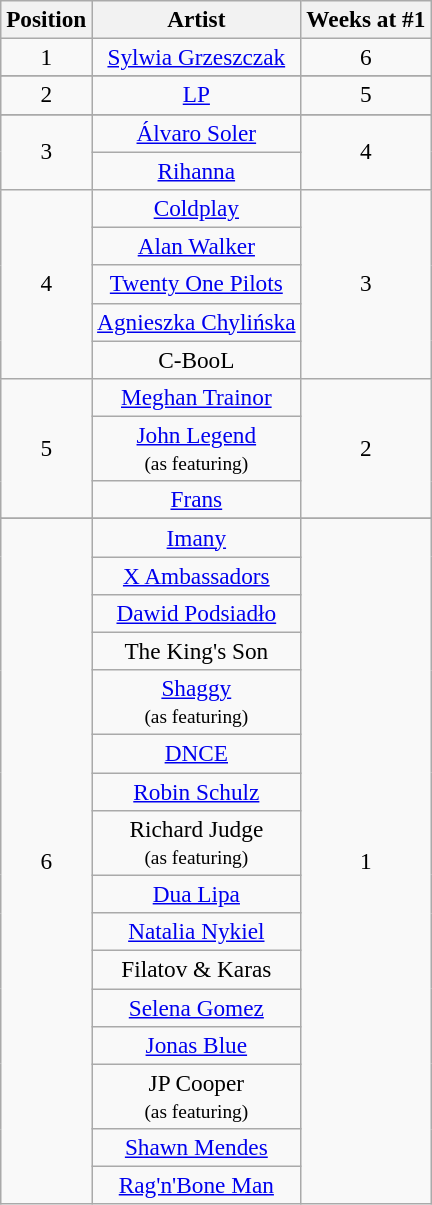<table class="wikitable" style="font-size:97%;">
<tr>
<th>Position</th>
<th>Artist</th>
<th>Weeks at #1</th>
</tr>
<tr style="text-align:center;">
<td rowspan="1">1</td>
<td style="text-align:center;"><a href='#'>Sylwia Grzeszczak</a></td>
<td rowspan="1" style="text-align:center;">6</td>
</tr>
<tr>
</tr>
<tr style="text-align:center;">
<td rowspan="1">2</td>
<td style="text-align:center;"><a href='#'>LP</a></td>
<td rowspan="1" style="text-align:center;">5</td>
</tr>
<tr>
</tr>
<tr style="text-align:center;">
<td rowspan="2">3</td>
<td style="text-align:center;"><a href='#'>Álvaro Soler</a></td>
<td rowspan="2" style="text-align:center;">4</td>
</tr>
<tr>
<td style="text-align:center;"><a href='#'>Rihanna</a></td>
</tr>
<tr style="text-align:center;">
<td rowspan="5">4</td>
<td style="text-align:center;"><a href='#'>Coldplay</a></td>
<td rowspan="5" style="text-align:center;">3</td>
</tr>
<tr>
<td style="text-align:center;"><a href='#'>Alan Walker</a></td>
</tr>
<tr>
<td style="text-align:center;"><a href='#'>Twenty One Pilots</a></td>
</tr>
<tr>
<td style="text-align:center;"><a href='#'>Agnieszka Chylińska</a></td>
</tr>
<tr>
<td style="text-align:center;">C-BooL</td>
</tr>
<tr style="text-align:center;">
<td rowspan="3">5</td>
<td style="text-align:center;"><a href='#'>Meghan Trainor</a></td>
<td rowspan="3" style="text-align:center;">2</td>
</tr>
<tr>
<td style="text-align:center;"><a href='#'>John Legend</a><br><small>(as featuring)</small></td>
</tr>
<tr>
<td style="text-align:center;"><a href='#'>Frans</a></td>
</tr>
<tr>
</tr>
<tr style="text-align:center;">
<td rowspan="16">6</td>
<td style="text-align:center;"><a href='#'>Imany</a></td>
<td rowspan="16" style="text-align:center;">1</td>
</tr>
<tr>
<td style="text-align:center;"><a href='#'>X Ambassadors</a></td>
</tr>
<tr>
<td style="text-align:center;"><a href='#'>Dawid Podsiadło</a></td>
</tr>
<tr>
<td style="text-align:center;">The King's Son</td>
</tr>
<tr>
<td style="text-align:center;"><a href='#'>Shaggy</a><br><small>(as featuring)</small></td>
</tr>
<tr>
<td style="text-align:center;"><a href='#'>DNCE</a></td>
</tr>
<tr>
<td style="text-align:center;"><a href='#'>Robin Schulz</a></td>
</tr>
<tr>
<td style="text-align:center;">Richard Judge<br><small>(as featuring)</small></td>
</tr>
<tr>
<td style="text-align:center;"><a href='#'>Dua Lipa</a></td>
</tr>
<tr>
<td style="text-align:center;"><a href='#'>Natalia Nykiel</a></td>
</tr>
<tr>
<td style="text-align:center;">Filatov & Karas</td>
</tr>
<tr>
<td style="text-align:center;"><a href='#'>Selena Gomez</a></td>
</tr>
<tr>
<td style="text-align:center;"><a href='#'>Jonas Blue</a></td>
</tr>
<tr>
<td style="text-align:center;">JP Cooper<br><small>(as featuring)</small></td>
</tr>
<tr>
<td style="text-align:center;"><a href='#'>Shawn Mendes</a></td>
</tr>
<tr>
<td style="text-align:center;"><a href='#'>Rag'n'Bone Man</a></td>
</tr>
</table>
